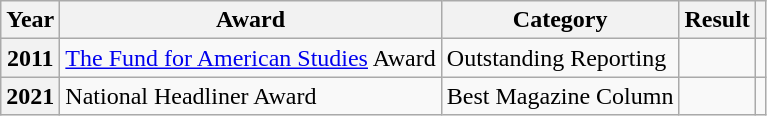<table class="wikitable plainrowheaders sortable">
<tr>
<th scope="col">Year</th>
<th scope="col">Award</th>
<th scope="col">Category</th>
<th scope="col" class="unsortable">Result</th>
<th scope="col" class="unsortable"></th>
</tr>
<tr>
<th scope="row">2011</th>
<td><a href='#'>The Fund for American Studies</a> Award</td>
<td>Outstanding Reporting</td>
<td></td>
<td style="text-align:center;"></td>
</tr>
<tr>
<th scope="row">2021</th>
<td>National Headliner Award</td>
<td>Best Magazine Column</td>
<td></td>
<td style="text-align:center;"></td>
</tr>
</table>
